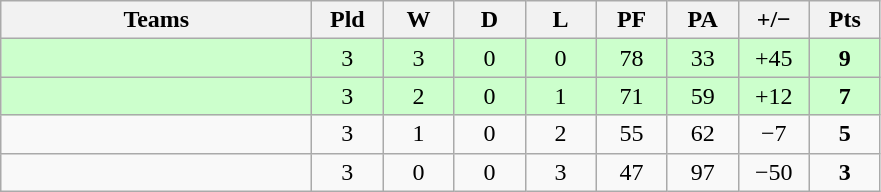<table class="wikitable" style="text-align: center;">
<tr>
<th width="200">Teams</th>
<th width="40">Pld</th>
<th width="40">W</th>
<th width="40">D</th>
<th width="40">L</th>
<th width="40">PF</th>
<th width="40">PA</th>
<th width="40">+/−</th>
<th width="40">Pts</th>
</tr>
<tr bgcolor=ccffcc>
<td align=left></td>
<td>3</td>
<td>3</td>
<td>0</td>
<td>0</td>
<td>78</td>
<td>33</td>
<td>+45</td>
<td><strong>9</strong></td>
</tr>
<tr bgcolor=ccffcc>
<td align=left></td>
<td>3</td>
<td>2</td>
<td>0</td>
<td>1</td>
<td>71</td>
<td>59</td>
<td>+12</td>
<td><strong>7</strong></td>
</tr>
<tr>
<td align=left></td>
<td>3</td>
<td>1</td>
<td>0</td>
<td>2</td>
<td>55</td>
<td>62</td>
<td>−7</td>
<td><strong>5</strong></td>
</tr>
<tr>
<td align=left></td>
<td>3</td>
<td>0</td>
<td>0</td>
<td>3</td>
<td>47</td>
<td>97</td>
<td>−50</td>
<td><strong>3</strong></td>
</tr>
</table>
